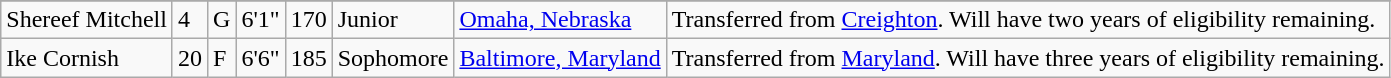<table class="wikitable sortable" border="1">
<tr align=center>
</tr>
<tr>
<td>Shereef Mitchell</td>
<td>4</td>
<td>G</td>
<td>6'1"</td>
<td>170</td>
<td>Junior</td>
<td><a href='#'>Omaha, Nebraska</a></td>
<td>Transferred from <a href='#'>Creighton</a>. Will have two years of eligibility remaining.</td>
</tr>
<tr>
<td>Ike Cornish</td>
<td>20</td>
<td>F</td>
<td>6'6"</td>
<td>185</td>
<td>Sophomore</td>
<td><a href='#'>Baltimore, Maryland</a></td>
<td>Transferred from <a href='#'>Maryland</a>. Will have three years of eligibility remaining.</td>
</tr>
</table>
